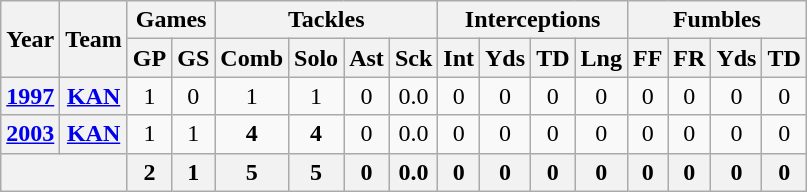<table class="wikitable" style="text-align:center">
<tr>
<th rowspan="2">Year</th>
<th rowspan="2">Team</th>
<th colspan="2">Games</th>
<th colspan="4">Tackles</th>
<th colspan="4">Interceptions</th>
<th colspan="4">Fumbles</th>
</tr>
<tr>
<th>GP</th>
<th>GS</th>
<th>Comb</th>
<th>Solo</th>
<th>Ast</th>
<th>Sck</th>
<th>Int</th>
<th>Yds</th>
<th>TD</th>
<th>Lng</th>
<th>FF</th>
<th>FR</th>
<th>Yds</th>
<th>TD</th>
</tr>
<tr>
<th><a href='#'>1997</a></th>
<th><a href='#'>KAN</a></th>
<td>1</td>
<td>0</td>
<td>1</td>
<td>1</td>
<td>0</td>
<td>0.0</td>
<td>0</td>
<td>0</td>
<td>0</td>
<td>0</td>
<td>0</td>
<td>0</td>
<td>0</td>
<td>0</td>
</tr>
<tr>
<th><a href='#'>2003</a></th>
<th><a href='#'>KAN</a></th>
<td>1</td>
<td>1</td>
<td><strong>4</strong></td>
<td><strong>4</strong></td>
<td>0</td>
<td>0.0</td>
<td>0</td>
<td>0</td>
<td>0</td>
<td>0</td>
<td>0</td>
<td>0</td>
<td>0</td>
<td>0</td>
</tr>
<tr>
<th colspan="2"></th>
<th>2</th>
<th>1</th>
<th>5</th>
<th>5</th>
<th>0</th>
<th>0.0</th>
<th>0</th>
<th>0</th>
<th>0</th>
<th>0</th>
<th>0</th>
<th>0</th>
<th>0</th>
<th>0</th>
</tr>
</table>
